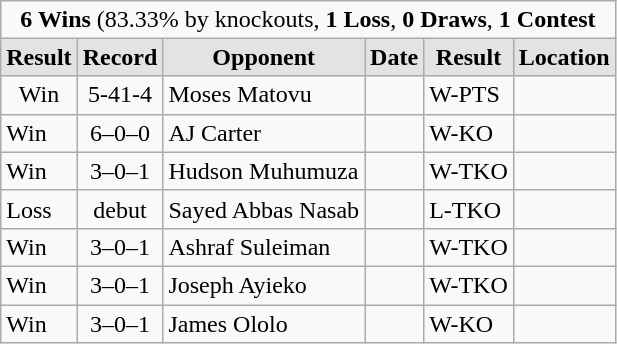<table class="wikitable" style="text-align:center">
<tr>
<td style="text-align:center;" colspan="8"><strong>6 Wins</strong> (83.33% by knockouts, <strong> 1 Loss</strong>, <strong>0 Draws</strong>, <strong>1 Contest</strong></td>
</tr>
<tr style="text-align:center; background:#e3e3e3;">
</tr>
<tr style="text-align:center; background:#e3e3e3;">
<td style="border-style:none none solid solid; "><strong>Result</strong></td>
<td style="border-style:none none solid solid; "><strong>Record</strong></td>
<td style="border-style:none none solid solid; "><strong>Opponent</strong></td>
<td style="border-style:none none solid solid; "><strong>Date</strong></td>
<td style="border-style:none none solid solid; "><strong>Result</strong></td>
<td style="border-style:none none solid solid; "><strong>Location</strong></td>
</tr>
<tr align=center>
<td>Win</td>
<td align='center'>5-41-4</td>
<td align=left> Moses Matovu</td>
<td></td>
<td align='left'>W-PTS</td>
<td align=left> </td>
</tr>
<tr align=left>
<td>Win</td>
<td align='center'>6–0–0</td>
<td align=left> AJ Carter</td>
<td></td>
<td align='left'>W-KO</td>
<td align=left> </td>
</tr>
<tr align=left>
<td>Win</td>
<td align='center'>3–0–1</td>
<td align=left> Hudson Muhumuza</td>
<td></td>
<td align='left'>W-TKO</td>
<td align=left> </td>
</tr>
<tr align=left>
<td>Loss</td>
<td align='center'>debut</td>
<td align=left> Sayed Abbas Nasab</td>
<td></td>
<td align='left'>L-TKO</td>
<td align=left> </td>
</tr>
<tr align=left>
<td>Win</td>
<td align='center'>3–0–1</td>
<td align=left> Ashraf Suleiman</td>
<td></td>
<td align='left'>W-TKO</td>
<td align=left> </td>
</tr>
<tr align=left>
<td>Win</td>
<td align='center'>3–0–1</td>
<td align=left> Joseph Ayieko</td>
<td></td>
<td align='left'>W-TKO</td>
<td align=left> </td>
</tr>
<tr align=left>
<td>Win</td>
<td align='center'>3–0–1</td>
<td align=left> James Ololo</td>
<td></td>
<td align='left'>W-KO</td>
<td align=left> </td>
</tr>
</table>
